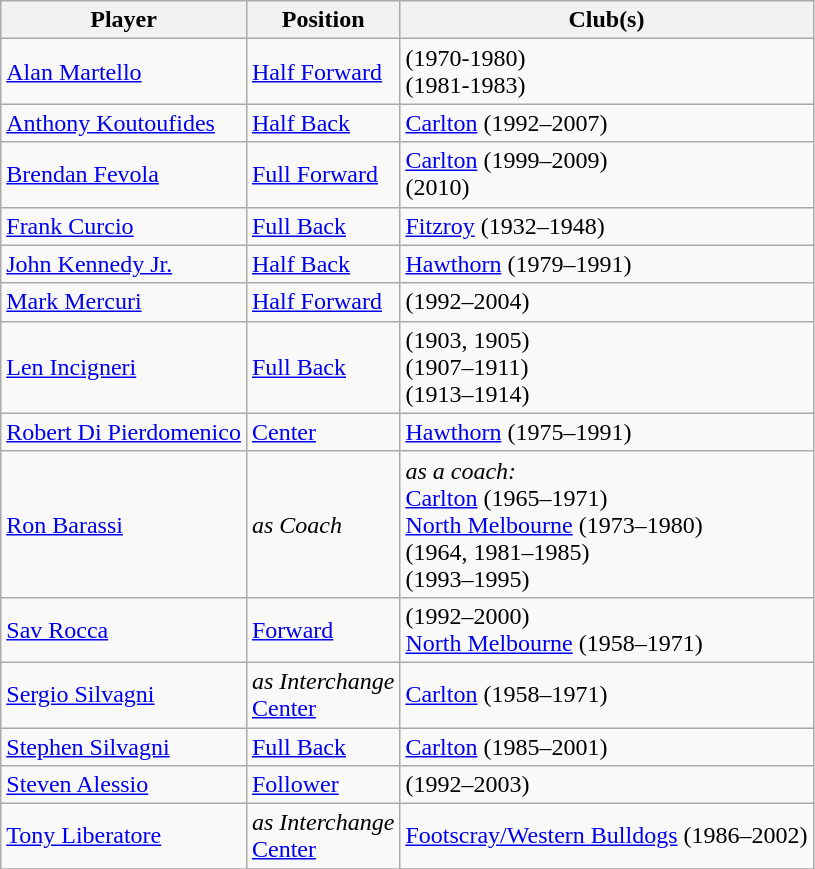<table class="wikitable sortable">
<tr>
<th>Player</th>
<th>Position</th>
<th>Club(s)</th>
</tr>
<tr>
<td><a href='#'>Alan Martello</a></td>
<td><a href='#'>Half Forward</a></td>
<td> (1970-1980)<br> (1981-1983)</td>
</tr>
<tr>
<td><a href='#'>Anthony Koutoufides</a></td>
<td><a href='#'>Half Back</a></td>
<td><a href='#'>Carlton</a> (1992–2007)</td>
</tr>
<tr>
<td><a href='#'>Brendan Fevola</a></td>
<td><a href='#'>Full Forward</a></td>
<td><a href='#'>Carlton</a> (1999–2009)<br> (2010)</td>
</tr>
<tr>
<td><a href='#'>Frank Curcio</a></td>
<td><a href='#'>Full Back</a></td>
<td><a href='#'>Fitzroy</a> (1932–1948)</td>
</tr>
<tr>
<td><a href='#'>John Kennedy Jr.</a></td>
<td><a href='#'>Half Back</a></td>
<td><a href='#'>Hawthorn</a> (1979–1991)</td>
</tr>
<tr>
<td><a href='#'>Mark Mercuri</a></td>
<td><a href='#'>Half Forward</a></td>
<td> (1992–2004)</td>
</tr>
<tr>
<td><a href='#'>Len Incigneri</a></td>
<td><a href='#'>Full Back</a></td>
<td> (1903, 1905)<br> (1907–1911)<br> (1913–1914)</td>
</tr>
<tr>
<td><a href='#'>Robert Di Pierdomenico</a></td>
<td><a href='#'>Center</a></td>
<td><a href='#'>Hawthorn</a> (1975–1991)</td>
</tr>
<tr>
<td><a href='#'>Ron Barassi</a></td>
<td><em>as Coach</em></td>
<td><em>as a coach:</em><br><a href='#'>Carlton</a> (1965–1971)<br><a href='#'>North Melbourne</a> (1973–1980)<br> (1964, 1981–1985)<br> (1993–1995)</td>
</tr>
<tr>
<td><a href='#'>Sav Rocca</a></td>
<td><a href='#'>Forward</a></td>
<td> (1992–2000)<br><a href='#'>North Melbourne</a> (1958–1971)</td>
</tr>
<tr>
<td><a href='#'>Sergio Silvagni</a></td>
<td><em>as Interchange</em><br><a href='#'>Center</a></td>
<td><a href='#'>Carlton</a> (1958–1971)</td>
</tr>
<tr>
<td><a href='#'>Stephen Silvagni</a></td>
<td><a href='#'>Full Back</a></td>
<td><a href='#'>Carlton</a> (1985–2001)</td>
</tr>
<tr>
<td><a href='#'>Steven Alessio</a></td>
<td><a href='#'>Follower</a></td>
<td> (1992–2003)</td>
</tr>
<tr>
<td><a href='#'>Tony Liberatore</a></td>
<td><em>as Interchange</em><br><a href='#'>Center</a></td>
<td><a href='#'>Footscray/Western Bulldogs</a> (1986–2002)</td>
</tr>
<tr>
</tr>
</table>
